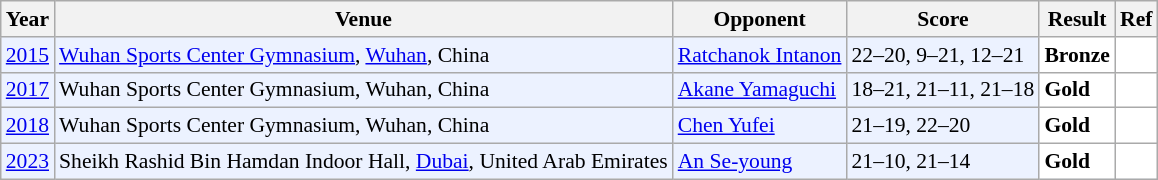<table class="sortable wikitable" style="font-size: 90%">
<tr>
<th>Year</th>
<th>Venue</th>
<th>Opponent</th>
<th>Score</th>
<th>Result</th>
<th>Ref</th>
</tr>
<tr style="background:#ECF2FF">
<td align="center"><a href='#'>2015</a></td>
<td align="left"><a href='#'>Wuhan Sports Center Gymnasium</a>, <a href='#'>Wuhan</a>, China</td>
<td align="left"> <a href='#'>Ratchanok Intanon</a></td>
<td align="left">22–20, 9–21, 12–21</td>
<td style="text-align:left; background:white"> <strong>Bronze</strong></td>
<td style="text-align:center; background:white"></td>
</tr>
<tr style="background:#ECF2FF">
<td align="center"><a href='#'>2017</a></td>
<td align="left">Wuhan Sports Center Gymnasium, Wuhan, China</td>
<td align="left"> <a href='#'>Akane Yamaguchi</a></td>
<td align="left">18–21, 21–11, 21–18</td>
<td style="text-align:left; background:white"> <strong>Gold</strong></td>
<td style="text-align:center; background:white"></td>
</tr>
<tr style="background:#ECF2FF">
<td align="center"><a href='#'>2018</a></td>
<td align="left">Wuhan Sports Center Gymnasium, Wuhan, China</td>
<td align="left"> <a href='#'>Chen Yufei</a></td>
<td align="left">21–19, 22–20</td>
<td style="text-align:left; background:white"> <strong>Gold</strong></td>
<td style="text-align:center; background:white"></td>
</tr>
<tr style="background:#ECF2FF">
<td align="center"><a href='#'>2023</a></td>
<td align="left">Sheikh Rashid Bin Hamdan Indoor Hall, <a href='#'>Dubai</a>, United Arab Emirates</td>
<td align="left"> <a href='#'>An Se-young</a></td>
<td align="left">21–10, 21–14</td>
<td style="text-align:left; background:white"> <strong>Gold</strong></td>
<td style="text-align:center; background:white"></td>
</tr>
</table>
